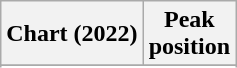<table class="wikitable sortable plainrowheaders" style="text-align:center">
<tr>
<th scope="col">Chart (2022)</th>
<th scope="col">Peak<br>position</th>
</tr>
<tr>
</tr>
<tr>
</tr>
<tr>
</tr>
<tr>
</tr>
</table>
